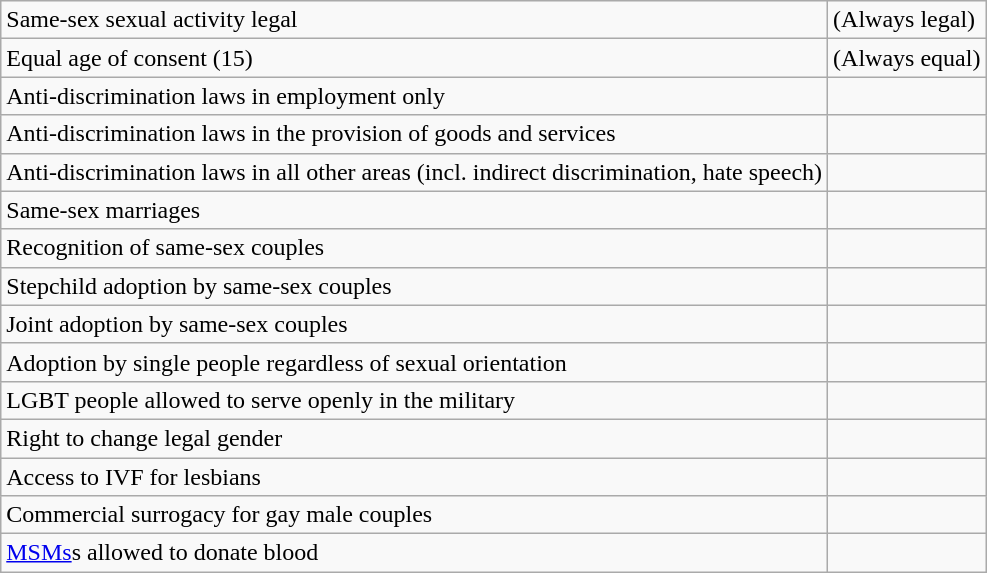<table class="wikitable">
<tr>
<td>Same-sex sexual activity legal</td>
<td> (Always legal)</td>
</tr>
<tr>
<td>Equal age of consent (15)</td>
<td> (Always equal)</td>
</tr>
<tr>
<td>Anti-discrimination laws in employment only</td>
<td></td>
</tr>
<tr>
<td>Anti-discrimination laws in the provision of goods and services</td>
<td></td>
</tr>
<tr>
<td>Anti-discrimination laws in all other areas (incl. indirect discrimination, hate speech)</td>
<td></td>
</tr>
<tr>
<td>Same-sex marriages</td>
<td></td>
</tr>
<tr>
<td>Recognition of same-sex couples</td>
<td></td>
</tr>
<tr>
<td>Stepchild adoption by same-sex couples</td>
<td></td>
</tr>
<tr>
<td>Joint adoption by same-sex couples</td>
<td></td>
</tr>
<tr>
<td>Adoption by single people regardless of sexual orientation</td>
<td></td>
</tr>
<tr>
<td>LGBT people allowed to serve openly in the military</td>
<td></td>
</tr>
<tr>
<td>Right to change legal gender</td>
<td></td>
</tr>
<tr>
<td>Access to IVF for lesbians</td>
<td></td>
</tr>
<tr>
<td>Commercial surrogacy for gay male couples</td>
<td></td>
</tr>
<tr>
<td><a href='#'>MSMs</a>s allowed to donate blood</td>
<td></td>
</tr>
</table>
